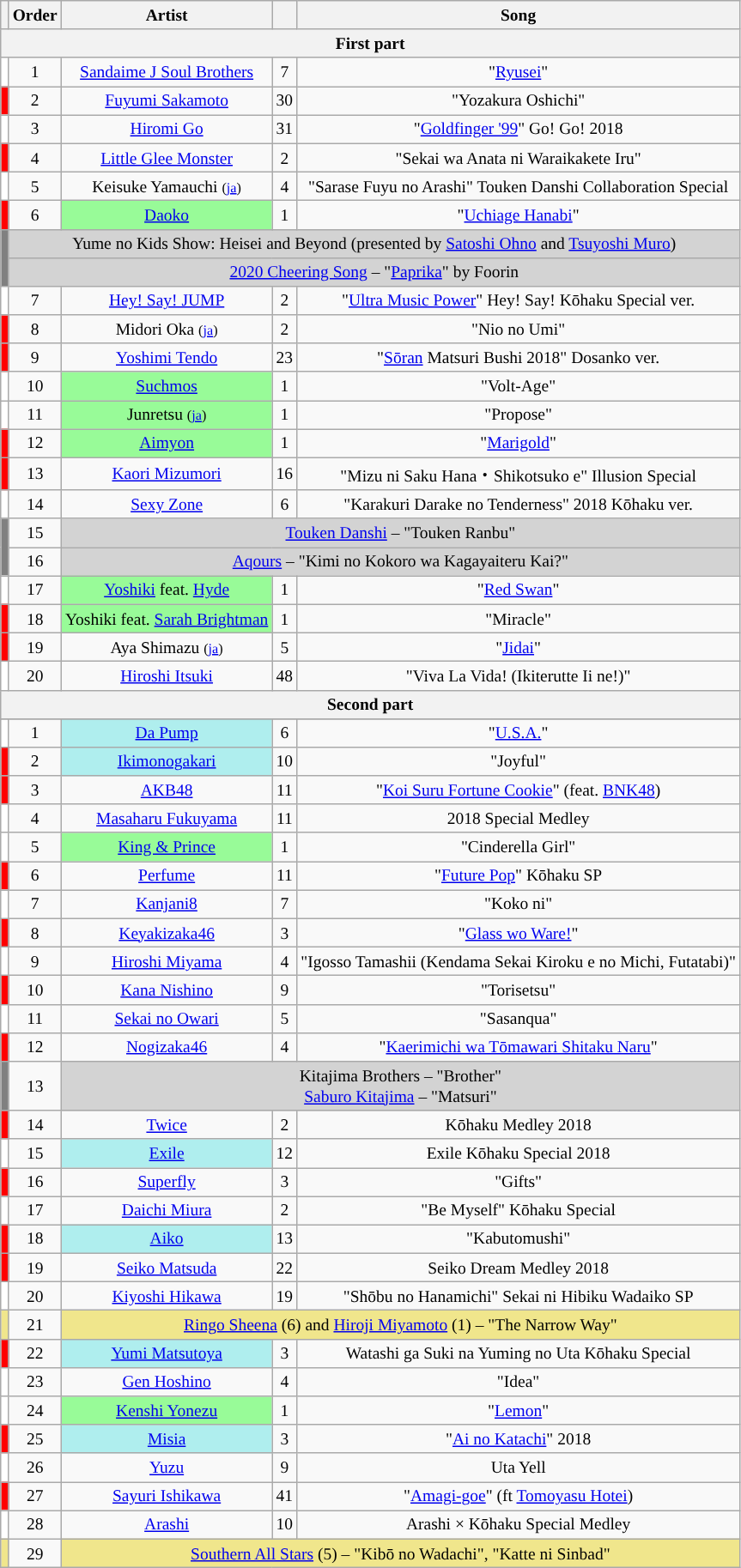<table class="wikitable" style="font-size:small; text-align:center; width:75;">
<tr>
<th></th>
<th>Order</th>
<th>Artist</th>
<th></th>
<th>Song</th>
</tr>
<tr>
<th colspan="5">First part</th>
</tr>
<tr>
<td style="background:White";></td>
<td>1</td>
<td><a href='#'>Sandaime J Soul Brothers</a></td>
<td>7</td>
<td>"<a href='#'>Ryusei</a>"</td>
</tr>
<tr>
<td style="background:Red";></td>
<td>2</td>
<td><a href='#'>Fuyumi Sakamoto</a></td>
<td>30</td>
<td>"Yozakura Oshichi"</td>
</tr>
<tr>
<td style="background:White";></td>
<td>3</td>
<td><a href='#'>Hiromi Go</a></td>
<td>31</td>
<td>"<a href='#'>Goldfinger '99</a>" Go! Go! 2018</td>
</tr>
<tr>
<td style="background:Red";></td>
<td>4</td>
<td><a href='#'>Little Glee Monster</a></td>
<td>2</td>
<td>"Sekai wa Anata ni Waraikakete Iru"</td>
</tr>
<tr>
<td style="background:White";></td>
<td>5</td>
<td>Keisuke Yamauchi <small>(<a href='#'>ja</a>)</small></td>
<td>4</td>
<td>"Sarase Fuyu no Arashi" Touken Danshi Collaboration Special</td>
</tr>
<tr>
<td style="background:Red";></td>
<td>6</td>
<td style="background:PaleGreen"><a href='#'>Daoko</a></td>
<td>1</td>
<td>"<a href='#'>Uchiage Hanabi</a>"</td>
</tr>
<tr>
<td style="background:Gray"; rowspan="2"></td>
<td style="background:LightGray" colspan="4">Yume no Kids Show: Heisei and Beyond (presented by <a href='#'>Satoshi Ohno</a> and <a href='#'>Tsuyoshi Muro</a>)</td>
</tr>
<tr>
<td style="background:LightGray" colspan="4"><a href='#'>2020 Cheering Song</a> – "<a href='#'>Paprika</a>" by Foorin</td>
</tr>
<tr>
<td style="background:White";></td>
<td>7</td>
<td><a href='#'>Hey! Say! JUMP</a></td>
<td>2</td>
<td>"<a href='#'>Ultra Music Power</a>" Hey! Say! Kōhaku Special ver.</td>
</tr>
<tr>
<td style="background:Red";></td>
<td>8</td>
<td>Midori Oka <small>(<a href='#'>ja</a>)</small></td>
<td>2</td>
<td>"Nio no Umi"</td>
</tr>
<tr>
<td style="background:Red";></td>
<td>9</td>
<td><a href='#'>Yoshimi Tendo</a></td>
<td>23</td>
<td>"<a href='#'>Sōran</a> Matsuri Bushi 2018" Dosanko ver.</td>
</tr>
<tr>
<td style="background:White";></td>
<td>10</td>
<td style="background:PaleGreen"><a href='#'>Suchmos</a></td>
<td>1</td>
<td>"Volt-Age"</td>
</tr>
<tr>
<td style="background:White";></td>
<td>11</td>
<td style="background:PaleGreen">Junretsu <small>(<a href='#'>ja</a>)</small></td>
<td>1</td>
<td>"Propose"</td>
</tr>
<tr>
<td style="background:Red";></td>
<td>12</td>
<td style="background:PaleGreen"><a href='#'>Aimyon</a></td>
<td>1</td>
<td>"<a href='#'>Marigold</a>"</td>
</tr>
<tr>
<td style="background:Red";></td>
<td>13</td>
<td><a href='#'>Kaori Mizumori</a></td>
<td>16</td>
<td>"Mizu ni Saku Hana・Shikotsuko e" Illusion Special</td>
</tr>
<tr>
<td style="background:White";></td>
<td>14</td>
<td><a href='#'>Sexy Zone</a></td>
<td>6</td>
<td>"Karakuri Darake no Tenderness" 2018 Kōhaku ver.</td>
</tr>
<tr>
<td style="background:Gray"; rowspan="2"></td>
<td>15</td>
<td style="background:LightGray" colspan="3"><a href='#'>Touken Danshi</a> – "Touken Ranbu"</td>
</tr>
<tr>
<td>16</td>
<td style="background:LightGray" colspan="3"><a href='#'>Aqours</a> – "Kimi no Kokoro wa Kagayaiteru Kai?"</td>
</tr>
<tr>
<td style="background:White";></td>
<td>17</td>
<td style="background:PaleGreen"><a href='#'>Yoshiki</a> feat. <a href='#'>Hyde</a></td>
<td>1</td>
<td>"<a href='#'>Red Swan</a>"</td>
</tr>
<tr>
<td style="background:Red";></td>
<td>18</td>
<td style="background:PaleGreen">Yoshiki feat. <a href='#'>Sarah Brightman</a></td>
<td>1</td>
<td>"Miracle"</td>
</tr>
<tr>
<td style="background:Red";></td>
<td>19</td>
<td>Aya Shimazu <small>(<a href='#'>ja</a>)</small></td>
<td>5</td>
<td>"<a href='#'>Jidai</a>"</td>
</tr>
<tr>
<td style="background:White";></td>
<td>20</td>
<td><a href='#'>Hiroshi Itsuki</a></td>
<td>48</td>
<td>"Viva La Vida! (Ikiterutte Ii ne!)"</td>
</tr>
<tr>
<th colspan="5">Second part</th>
</tr>
<tr>
</tr>
<tr>
<td style="background:White";></td>
<td>1</td>
<td style="background:PaleTurquoise"><a href='#'>Da Pump</a></td>
<td>6</td>
<td>"<a href='#'>U.S.A.</a>"</td>
</tr>
<tr>
<td style="background:Red";></td>
<td>2</td>
<td style="background:PaleTurquoise"><a href='#'>Ikimonogakari</a></td>
<td>10</td>
<td>"Joyful"</td>
</tr>
<tr>
<td style="background:Red";></td>
<td>3</td>
<td><a href='#'>AKB48</a></td>
<td>11</td>
<td>"<a href='#'>Koi Suru Fortune Cookie</a>" (feat. <a href='#'>BNK48</a>)</td>
</tr>
<tr>
<td style="background:White";></td>
<td>4</td>
<td><a href='#'>Masaharu Fukuyama</a></td>
<td>11</td>
<td>2018 Special Medley</td>
</tr>
<tr>
<td style="background:White";></td>
<td>5</td>
<td style="background:PaleGreen"><a href='#'>King & Prince</a></td>
<td>1</td>
<td>"Cinderella Girl"</td>
</tr>
<tr>
<td style="background:Red";></td>
<td>6</td>
<td><a href='#'>Perfume</a></td>
<td>11</td>
<td>"<a href='#'>Future Pop</a>" Kōhaku SP</td>
</tr>
<tr>
<td style="background:White";></td>
<td>7</td>
<td><a href='#'>Kanjani8</a></td>
<td>7</td>
<td>"Koko ni"</td>
</tr>
<tr>
<td style="background:Red";></td>
<td>8</td>
<td><a href='#'>Keyakizaka46</a></td>
<td>3</td>
<td>"<a href='#'>Glass wo Ware!</a>"</td>
</tr>
<tr>
<td style="background:White";></td>
<td>9</td>
<td><a href='#'>Hiroshi Miyama</a></td>
<td>4</td>
<td>"Igosso Tamashii (Kendama Sekai Kiroku e no Michi, Futatabi)"</td>
</tr>
<tr>
<td style="background:Red";></td>
<td>10</td>
<td><a href='#'>Kana Nishino</a></td>
<td>9</td>
<td>"Torisetsu"</td>
</tr>
<tr>
<td style="background:White";></td>
<td>11</td>
<td><a href='#'>Sekai no Owari</a></td>
<td>5</td>
<td>"Sasanqua"</td>
</tr>
<tr>
<td style="background:Red";></td>
<td>12</td>
<td><a href='#'>Nogizaka46</a></td>
<td>4</td>
<td>"<a href='#'>Kaerimichi wa Tōmawari Shitaku Naru</a>"</td>
</tr>
<tr>
<td style="background:Gray";></td>
<td>13</td>
<td style="background:LightGray" colspan="3">Kitajima Brothers – "Brother"<br><a href='#'>Saburo Kitajima</a> – "Matsuri"</td>
</tr>
<tr>
<td style="background:Red";></td>
<td>14</td>
<td><a href='#'>Twice</a></td>
<td>2</td>
<td>Kōhaku Medley 2018</td>
</tr>
<tr>
<td style="background:White";></td>
<td>15</td>
<td style="background:PaleTurquoise"><a href='#'>Exile</a></td>
<td>12</td>
<td>Exile Kōhaku Special 2018</td>
</tr>
<tr>
<td style="background:Red";></td>
<td>16</td>
<td><a href='#'>Superfly</a></td>
<td>3</td>
<td>"Gifts"</td>
</tr>
<tr>
<td style="background:White";></td>
<td>17</td>
<td><a href='#'>Daichi Miura</a></td>
<td>2</td>
<td>"Be Myself" Kōhaku Special</td>
</tr>
<tr>
<td style="background:Red";></td>
<td>18</td>
<td style="background:PaleTurquoise"><a href='#'>Aiko</a></td>
<td>13</td>
<td>"Kabutomushi"</td>
</tr>
<tr>
<td style="background:Red";></td>
<td>19</td>
<td><a href='#'>Seiko Matsuda</a></td>
<td>22</td>
<td>Seiko Dream Medley 2018</td>
</tr>
<tr>
<td style="background:White";></td>
<td>20</td>
<td><a href='#'>Kiyoshi Hikawa</a></td>
<td>19</td>
<td>"Shōbu no Hanamichi" Sekai ni Hibiku Wadaiko SP</td>
</tr>
<tr>
<td style="background:Khaki";></td>
<td>21</td>
<td style="background:Khaki" colspan="3"><a href='#'>Ringo Sheena</a> (6) and <a href='#'>Hiroji Miyamoto</a> (1) – "The Narrow Way"</td>
</tr>
<tr>
<td style="background:Red";></td>
<td>22</td>
<td style="background:PaleTurquoise"><a href='#'>Yumi Matsutoya</a></td>
<td>3</td>
<td>Watashi ga Suki na Yuming no Uta Kōhaku Special</td>
</tr>
<tr>
<td style="background:White";></td>
<td>23</td>
<td><a href='#'>Gen Hoshino</a></td>
<td>4</td>
<td>"Idea"</td>
</tr>
<tr>
<td style="background:White";></td>
<td>24</td>
<td style="background:PaleGreen"><a href='#'>Kenshi Yonezu</a></td>
<td>1</td>
<td>"<a href='#'>Lemon</a>"</td>
</tr>
<tr>
<td style="background:Red";></td>
<td>25</td>
<td style="background:PaleTurquoise"><a href='#'>Misia</a></td>
<td>3</td>
<td>"<a href='#'>Ai no Katachi</a>" 2018</td>
</tr>
<tr>
<td style="background:White";></td>
<td>26</td>
<td><a href='#'>Yuzu</a></td>
<td>9</td>
<td>Uta Yell</td>
</tr>
<tr>
<td style="background:Red";></td>
<td>27</td>
<td><a href='#'>Sayuri Ishikawa</a></td>
<td>41</td>
<td>"<a href='#'>Amagi-goe</a>" (ft <a href='#'>Tomoyasu Hotei</a>)</td>
</tr>
<tr>
<td style="background:White";></td>
<td>28</td>
<td><a href='#'>Arashi</a></td>
<td>10</td>
<td>Arashi × Kōhaku Special Medley</td>
</tr>
<tr>
<td style="background:Khaki";></td>
<td>29</td>
<td style="background:Khaki" colspan="3"><a href='#'>Southern All Stars</a> (5) – "Kibō no Wadachi", "Katte ni Sinbad"</td>
</tr>
</table>
